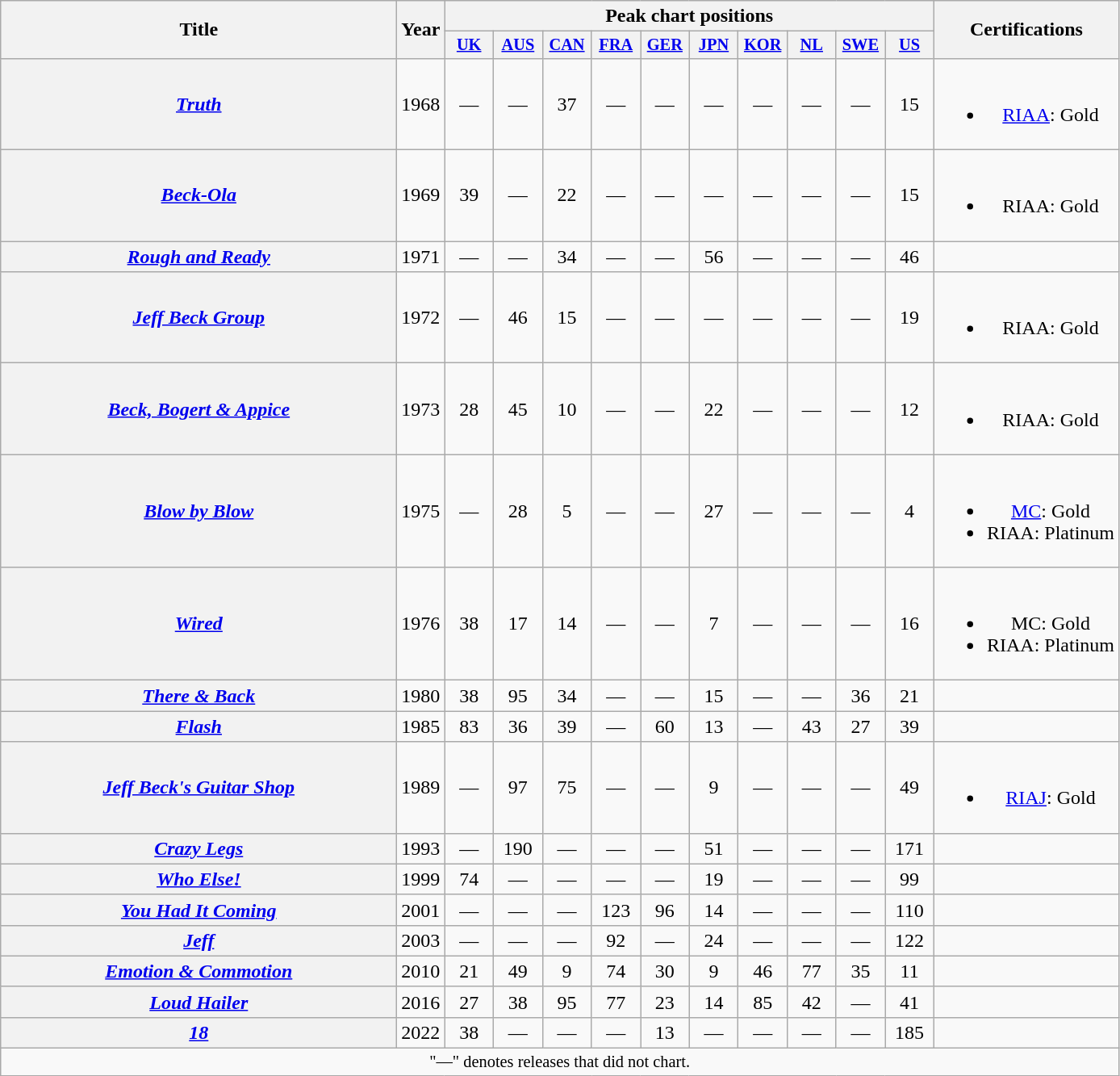<table class="wikitable plainrowheaders" style="text-align:center;">
<tr>
<th rowspan="2" style="width:20em;">Title</th>
<th rowspan="2">Year</th>
<th colspan="10">Peak chart positions</th>
<th rowspan="2">Certifications</th>
</tr>
<tr>
<th scope="col" style="width:2.5em;font-size:85%"><a href='#'>UK</a><br></th>
<th scope="col" style="width:2.5em;font-size:85%"><a href='#'>AUS</a><br></th>
<th scope="col" style="width:2.5em;font-size:85%"><a href='#'>CAN</a><br></th>
<th scope="col" style="width:2.5em;font-size:85%"><a href='#'>FRA</a><br></th>
<th scope="col" style="width:2.5em;font-size:85%"><a href='#'>GER</a><br></th>
<th scope="col" style="width:2.5em;font-size:85%"><a href='#'>JPN</a><br></th>
<th scope="col" style="width:2.5em;font-size:85%"><a href='#'>KOR</a><br></th>
<th scope="col" style="width:2.5em;font-size:85%"><a href='#'>NL</a><br></th>
<th scope="col" style="width:2.5em;font-size:85%"><a href='#'>SWE</a><br></th>
<th scope="col" style="width:2.5em;font-size:85%"><a href='#'>US</a><br></th>
</tr>
<tr>
<th scope="row"><em><a href='#'>Truth</a></em></th>
<td>1968</td>
<td>—</td>
<td>—</td>
<td>37</td>
<td>—</td>
<td>—</td>
<td>—</td>
<td>—</td>
<td>—</td>
<td>—</td>
<td>15</td>
<td><br><ul><li><a href='#'>RIAA</a>: Gold</li></ul></td>
</tr>
<tr>
<th scope="row"><em><a href='#'>Beck-Ola</a></em></th>
<td>1969</td>
<td>39</td>
<td>—</td>
<td>22</td>
<td>—</td>
<td>—</td>
<td>—</td>
<td>—</td>
<td>—</td>
<td>—</td>
<td>15</td>
<td><br><ul><li>RIAA: Gold</li></ul></td>
</tr>
<tr>
<th scope="row"><em><a href='#'>Rough and Ready</a></em></th>
<td>1971</td>
<td>—</td>
<td>—</td>
<td>34</td>
<td>—</td>
<td>—</td>
<td>56</td>
<td>—</td>
<td>—</td>
<td>—</td>
<td>46</td>
<td></td>
</tr>
<tr>
<th scope="row"><em><a href='#'>Jeff Beck Group</a></em></th>
<td>1972</td>
<td>—</td>
<td>46</td>
<td>15</td>
<td>—</td>
<td>—</td>
<td>—</td>
<td>—</td>
<td>—</td>
<td>—</td>
<td>19</td>
<td><br><ul><li>RIAA: Gold</li></ul></td>
</tr>
<tr>
<th scope="row"><em><a href='#'>Beck, Bogert & Appice</a></em></th>
<td>1973</td>
<td>28</td>
<td>45</td>
<td>10</td>
<td>—</td>
<td>—</td>
<td>22</td>
<td>—</td>
<td>—</td>
<td>—</td>
<td>12</td>
<td><br><ul><li>RIAA: Gold</li></ul></td>
</tr>
<tr>
<th scope="row"><em><a href='#'>Blow by Blow</a></em></th>
<td>1975</td>
<td>—</td>
<td>28</td>
<td>5</td>
<td>—</td>
<td>—</td>
<td>27</td>
<td>—</td>
<td>—</td>
<td>—</td>
<td>4</td>
<td><br><ul><li><a href='#'>MC</a>: Gold</li><li>RIAA: Platinum</li></ul></td>
</tr>
<tr>
<th scope="row"><em><a href='#'>Wired</a></em></th>
<td>1976</td>
<td>38</td>
<td>17</td>
<td>14</td>
<td>—</td>
<td>—</td>
<td>7</td>
<td>—</td>
<td>—</td>
<td>—</td>
<td>16</td>
<td><br><ul><li>MC: Gold</li><li>RIAA: Platinum</li></ul></td>
</tr>
<tr>
<th scope="row"><em><a href='#'>There & Back</a></em></th>
<td>1980</td>
<td>38</td>
<td>95</td>
<td>34</td>
<td>—</td>
<td>—</td>
<td>15</td>
<td>—</td>
<td>—</td>
<td>36</td>
<td>21</td>
<td></td>
</tr>
<tr>
<th scope="row"><em><a href='#'>Flash</a></em></th>
<td>1985</td>
<td>83</td>
<td>36</td>
<td>39</td>
<td>—</td>
<td>60</td>
<td>13</td>
<td>—</td>
<td>43</td>
<td>27</td>
<td>39</td>
<td></td>
</tr>
<tr>
<th scope="row"><em><a href='#'>Jeff Beck's Guitar Shop</a></em></th>
<td>1989</td>
<td>—</td>
<td>97</td>
<td>75</td>
<td>—</td>
<td>—</td>
<td>9</td>
<td>—</td>
<td>—</td>
<td>—</td>
<td>49</td>
<td><br><ul><li><a href='#'>RIAJ</a>: Gold</li></ul></td>
</tr>
<tr>
<th scope="row"><em><a href='#'>Crazy Legs</a></em></th>
<td>1993</td>
<td>—</td>
<td>190</td>
<td>—</td>
<td>—</td>
<td>—</td>
<td>51</td>
<td>—</td>
<td>—</td>
<td>—</td>
<td>171</td>
<td></td>
</tr>
<tr>
<th scope="row"><em><a href='#'>Who Else!</a></em></th>
<td>1999</td>
<td>74</td>
<td>—</td>
<td>—</td>
<td>—</td>
<td>—</td>
<td>19</td>
<td>—</td>
<td>—</td>
<td>—</td>
<td>99</td>
<td></td>
</tr>
<tr>
<th scope="row"><em><a href='#'>You Had It Coming</a></em></th>
<td>2001</td>
<td>—</td>
<td>—</td>
<td>—</td>
<td>123</td>
<td>96</td>
<td>14</td>
<td>—</td>
<td>—</td>
<td>—</td>
<td>110</td>
<td></td>
</tr>
<tr>
<th scope="row"><em><a href='#'>Jeff</a></em></th>
<td>2003</td>
<td>—</td>
<td>—</td>
<td>—</td>
<td>92</td>
<td>—</td>
<td>24</td>
<td>—</td>
<td>—</td>
<td>—</td>
<td>122</td>
<td></td>
</tr>
<tr>
<th scope="row"><em><a href='#'>Emotion & Commotion</a></em></th>
<td>2010</td>
<td>21</td>
<td>49</td>
<td>9</td>
<td>74</td>
<td>30</td>
<td>9</td>
<td>46</td>
<td>77</td>
<td>35</td>
<td>11</td>
<td></td>
</tr>
<tr>
<th scope="row"><em><a href='#'>Loud Hailer</a></em></th>
<td>2016</td>
<td>27</td>
<td>38</td>
<td>95</td>
<td>77</td>
<td>23</td>
<td>14</td>
<td>85</td>
<td>42</td>
<td>—</td>
<td>41</td>
<td></td>
</tr>
<tr>
<th scope="row"><em><a href='#'>18</a></em> </th>
<td>2022</td>
<td>38</td>
<td>—</td>
<td>—</td>
<td>—</td>
<td>13</td>
<td>—</td>
<td>—</td>
<td>—</td>
<td>—</td>
<td>185<br></td>
<td></td>
</tr>
<tr>
<td colspan="15" style="text-align:center; font-size:85%;">"—" denotes releases that did not chart.</td>
</tr>
</table>
